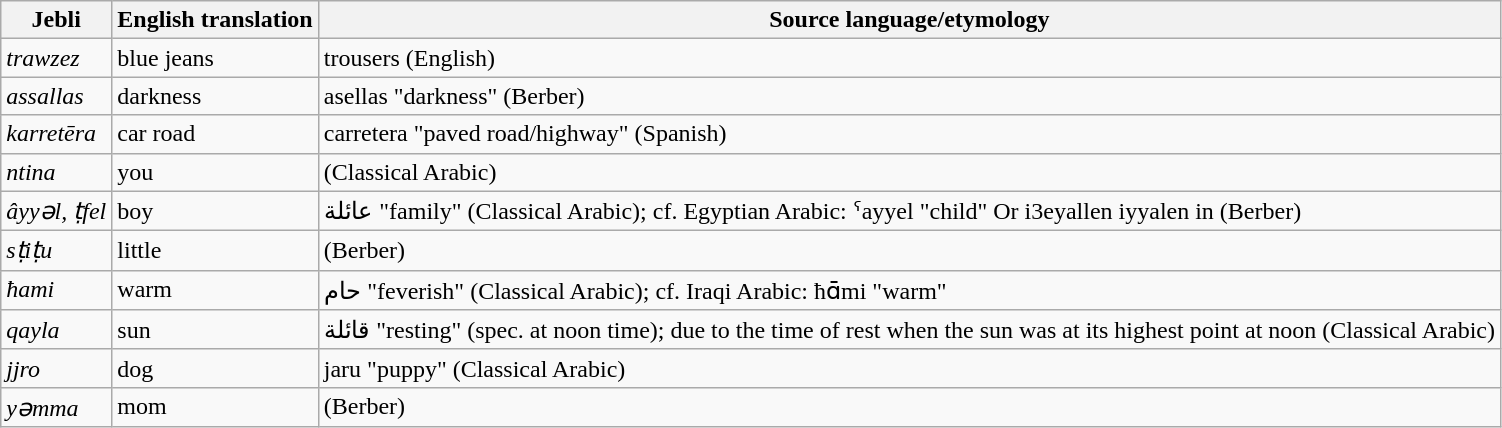<table class="wikitable sortable">
<tr>
<th>Jebli</th>
<th>English translation</th>
<th>Source language/etymology</th>
</tr>
<tr ->
<td><em>trawzez</em></td>
<td>blue jeans</td>
<td>trousers (English)</td>
</tr>
<tr ->
<td><em>assallas</em></td>
<td>darkness</td>
<td>asellas "darkness" (Berber)</td>
</tr>
<tr ->
<td><em>karretēra</em></td>
<td>car road</td>
<td>carretera "paved road/highway" (Spanish)</td>
</tr>
<tr ->
<td><em>ntina</em></td>
<td>you</td>
<td>(Classical Arabic)</td>
</tr>
<tr ->
<td><em>âyyəl, ṭfel</em></td>
<td>boy</td>
<td>عائلة "family" (Classical Arabic); cf. Egyptian Arabic: ˤayyel "child" Or i3eyallen iyyalen in (Berber)</td>
</tr>
<tr ->
<td><em>sṭiṭu</em></td>
<td>little</td>
<td>(Berber)</td>
</tr>
<tr ->
<td><em>ħami</em></td>
<td>warm</td>
<td>حام "feverish" (Classical Arabic); cf. Iraqi Arabic: ħɑ̄mi "warm"</td>
</tr>
<tr ->
<td><em>qayla</em></td>
<td>sun</td>
<td>قائلة "resting" (spec. at noon time); due to the time of rest when the sun was at its highest point at noon (Classical Arabic)</td>
</tr>
<tr ->
<td><em>jjro</em></td>
<td>dog</td>
<td>jaru "puppy" (Classical Arabic)</td>
</tr>
<tr ->
<td><em>yəmma</em></td>
<td>mom</td>
<td>(Berber)</td>
</tr>
</table>
